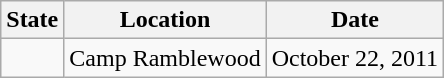<table class="wikitable">
<tr>
<th>State</th>
<th>Location</th>
<th>Date</th>
</tr>
<tr>
<td></td>
<td>Camp Ramblewood</td>
<td>October 22, 2011</td>
</tr>
</table>
